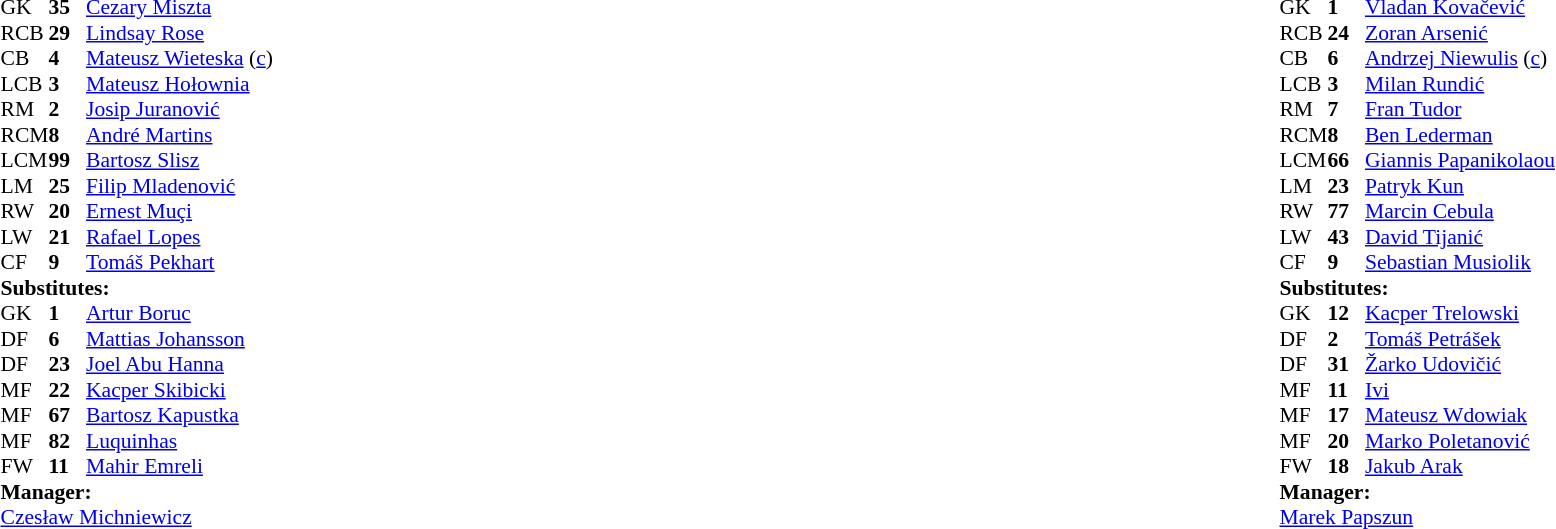<table style="width:100%">
<tr>
<td style="vertical-align:top; width:50%"><br><table style="font-size: 90%" cellspacing="0" cellpadding="0">
<tr>
<th width=25></th>
<th width=25></th>
</tr>
<tr>
<td>GK</td>
<td><strong>35</strong></td>
<td> <a href='#'>Cezary Miszta</a></td>
<td></td>
</tr>
<tr>
<td>RCB</td>
<td><strong>29</strong></td>
<td> <a href='#'>Lindsay Rose</a></td>
<td></td>
<td></td>
</tr>
<tr>
<td>CB</td>
<td><strong>4</strong></td>
<td> <a href='#'>Mateusz Wieteska</a> (<a href='#'>c</a>)</td>
</tr>
<tr>
<td>LCB</td>
<td><strong>3</strong></td>
<td> <a href='#'>Mateusz Hołownia</a></td>
<td></td>
</tr>
<tr>
<td>RM</td>
<td><strong>2</strong></td>
<td> <a href='#'>Josip Juranović</a></td>
<td></td>
</tr>
<tr>
<td>RCM</td>
<td><strong>8</strong></td>
<td> <a href='#'>André Martins</a></td>
</tr>
<tr>
<td>LCM</td>
<td><strong>99</strong></td>
<td> <a href='#'>Bartosz Slisz</a></td>
<td></td>
<td></td>
</tr>
<tr>
<td>LM</td>
<td><strong>25</strong></td>
<td> <a href='#'>Filip Mladenović</a></td>
</tr>
<tr>
<td>RW</td>
<td><strong>20</strong></td>
<td> <a href='#'>Ernest Muçi</a></td>
<td></td>
<td></td>
</tr>
<tr>
<td>LW</td>
<td><strong>21</strong></td>
<td> <a href='#'>Rafael Lopes</a></td>
<td></td>
<td></td>
</tr>
<tr>
<td>CF</td>
<td><strong>9</strong></td>
<td> <a href='#'>Tomáš Pekhart</a></td>
</tr>
<tr>
<td colspan=3><strong>Substitutes:</strong></td>
</tr>
<tr>
<td>GK</td>
<td><strong>1</strong></td>
<td> <a href='#'>Artur Boruc</a></td>
</tr>
<tr>
<td>DF</td>
<td><strong>6</strong></td>
<td> <a href='#'>Mattias Johansson</a></td>
</tr>
<tr>
<td>DF</td>
<td><strong>23</strong></td>
<td> <a href='#'>Joel Abu Hanna</a></td>
</tr>
<tr>
<td>MF</td>
<td><strong>22</strong></td>
<td> <a href='#'>Kacper Skibicki</a></td>
<td></td>
<td></td>
</tr>
<tr>
<td>MF</td>
<td><strong>67</strong></td>
<td> <a href='#'>Bartosz Kapustka</a></td>
<td></td>
<td></td>
</tr>
<tr>
<td>MF</td>
<td><strong>82</strong></td>
<td> <a href='#'>Luquinhas</a></td>
<td></td>
<td></td>
</tr>
<tr>
<td>FW</td>
<td><strong>11</strong></td>
<td> <a href='#'>Mahir Emreli</a></td>
<td></td>
<td></td>
</tr>
<tr>
<td colspan=3><strong>Manager:</strong></td>
</tr>
<tr>
<td colspan=4> <a href='#'>Czesław Michniewicz</a></td>
</tr>
</table>
</td>
<td style="vertical-align:top; width:50%"><br><table cellspacing="0" cellpadding="0" style="font-size:90%; margin:auto;">
<tr>
<th width=25></th>
<th width=25></th>
</tr>
<tr>
<td>GK</td>
<td><strong>1</strong></td>
<td> <a href='#'>Vladan Kovačević</a></td>
</tr>
<tr>
<td>RCB</td>
<td><strong>24</strong></td>
<td> <a href='#'>Zoran Arsenić</a></td>
</tr>
<tr>
<td>CB</td>
<td><strong>6</strong></td>
<td> <a href='#'>Andrzej Niewulis</a> (<a href='#'>c</a>)</td>
<td></td>
</tr>
<tr>
<td>LCB</td>
<td><strong>3</strong></td>
<td> <a href='#'>Milan Rundić</a></td>
</tr>
<tr>
<td>RM</td>
<td><strong>7</strong></td>
<td> <a href='#'>Fran Tudor</a></td>
<td></td>
<td></td>
</tr>
<tr>
<td>RCM</td>
<td><strong>8</strong></td>
<td> <a href='#'>Ben Lederman</a></td>
<td></td>
<td></td>
</tr>
<tr>
<td>LCM</td>
<td><strong>66</strong></td>
<td> <a href='#'>Giannis Papanikolaou</a></td>
</tr>
<tr>
<td>LM</td>
<td><strong>23</strong></td>
<td> <a href='#'>Patryk Kun</a></td>
</tr>
<tr>
<td>RW</td>
<td><strong>77</strong></td>
<td> <a href='#'>Marcin Cebula</a></td>
<td></td>
<td></td>
</tr>
<tr>
<td>LW</td>
<td><strong>43</strong></td>
<td> <a href='#'>David Tijanić</a></td>
<td></td>
<td></td>
</tr>
<tr>
<td>CF</td>
<td><strong>9</strong></td>
<td> <a href='#'>Sebastian Musiolik</a></td>
<td></td>
<td></td>
</tr>
<tr>
<td colspan=3><strong>Substitutes:</strong></td>
</tr>
<tr>
<td>GK</td>
<td><strong>12</strong></td>
<td> <a href='#'>Kacper Trelowski</a></td>
</tr>
<tr>
<td>DF</td>
<td><strong>2</strong></td>
<td> <a href='#'>Tomáš Petrášek</a></td>
<td></td>
<td></td>
</tr>
<tr>
<td>DF</td>
<td><strong>31</strong></td>
<td> <a href='#'>Žarko Udovičić</a></td>
</tr>
<tr>
<td>MF</td>
<td><strong>11</strong></td>
<td> <a href='#'>Ivi</a></td>
<td></td>
<td></td>
</tr>
<tr>
<td>MF</td>
<td><strong>17</strong></td>
<td> <a href='#'>Mateusz Wdowiak</a></td>
<td></td>
<td></td>
</tr>
<tr>
<td>MF</td>
<td><strong>20</strong></td>
<td> <a href='#'>Marko Poletanović</a></td>
<td></td>
<td></td>
</tr>
<tr>
<td>FW</td>
<td><strong>18</strong></td>
<td> <a href='#'>Jakub Arak</a></td>
<td></td>
<td></td>
</tr>
<tr>
<td colspan=3><strong>Manager:</strong></td>
</tr>
<tr>
<td colspan=4> <a href='#'>Marek Papszun</a></td>
</tr>
</table>
</td>
</tr>
</table>
